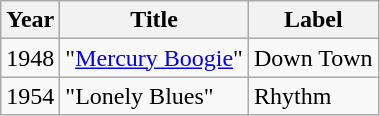<table class="wikitable">
<tr>
<th>Year</th>
<th>Title</th>
<th>Label</th>
</tr>
<tr>
<td>1948</td>
<td>"<a href='#'>Mercury Boogie</a>"</td>
<td>Down Town</td>
</tr>
<tr>
<td>1954</td>
<td>"Lonely Blues"</td>
<td>Rhythm</td>
</tr>
</table>
